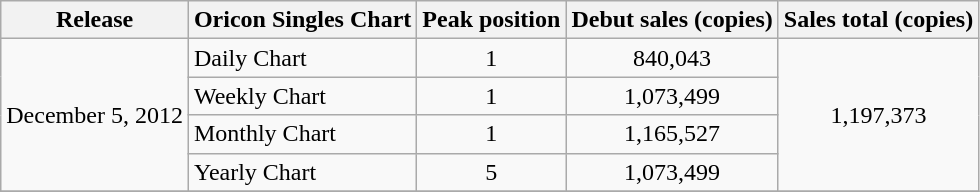<table class="wikitable">
<tr>
<th>Release</th>
<th>Oricon Singles Chart</th>
<th>Peak position</th>
<th>Debut sales (copies)</th>
<th>Sales total (copies)</th>
</tr>
<tr>
<td rowspan="4">December 5, 2012</td>
<td>Daily Chart</td>
<td align="center">1</td>
<td align="center">840,043</td>
<td align="center" rowspan="4">1,197,373</td>
</tr>
<tr>
<td>Weekly Chart</td>
<td align="center">1</td>
<td align="center">1,073,499</td>
</tr>
<tr>
<td>Monthly Chart</td>
<td align="center">1</td>
<td align="center">1,165,527</td>
</tr>
<tr>
<td>Yearly Chart</td>
<td align="center">5</td>
<td align="center">1,073,499</td>
</tr>
<tr>
</tr>
</table>
